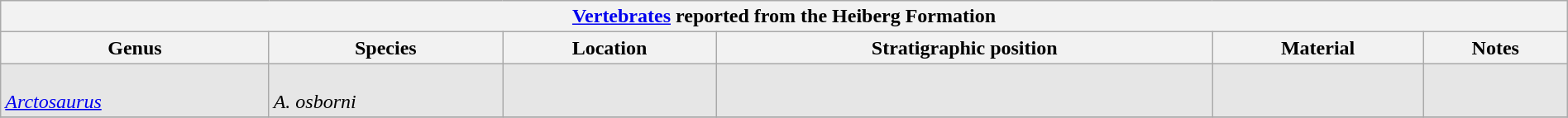<table class="wikitable" align="center" width="100%">
<tr>
<th colspan="7" align="center"><strong><a href='#'>Vertebrates</a> reported from the Heiberg Formation</strong></th>
</tr>
<tr>
<th>Genus</th>
<th>Species</th>
<th>Location</th>
<th>Stratigraphic position</th>
<th>Material</th>
<th>Notes<br></th>
</tr>
<tr>
<td style="background:#E6E6E6;"><br><em><a href='#'>Arctosaurus</a></em></td>
<td style="background:#E6E6E6;"><br><em>A. osborni</em></td>
<td style="background:#E6E6E6;"></td>
<td style="background:#E6E6E6;"></td>
<td style="background:#E6E6E6;"></td>
<td style="background:#E6E6E6;"><br></td>
</tr>
<tr>
</tr>
</table>
